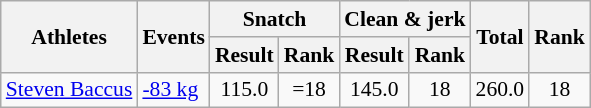<table class=wikitable style=font-size:90%>
<tr>
<th rowspan=2>Athletes</th>
<th rowspan=2>Events</th>
<th colspan=2>Snatch</th>
<th colspan=2>Clean & jerk</th>
<th rowspan=2>Total</th>
<th rowspan=2>Rank</th>
</tr>
<tr>
<th>Result</th>
<th>Rank</th>
<th>Result</th>
<th>Rank</th>
</tr>
<tr>
<td><a href='#'>Steven Baccus</a></td>
<td><a href='#'>-83 kg</a></td>
<td align=center>115.0</td>
<td align=center>=18</td>
<td align=center>145.0</td>
<td align=center>18</td>
<td align=center>260.0</td>
<td align=center>18</td>
</tr>
</table>
